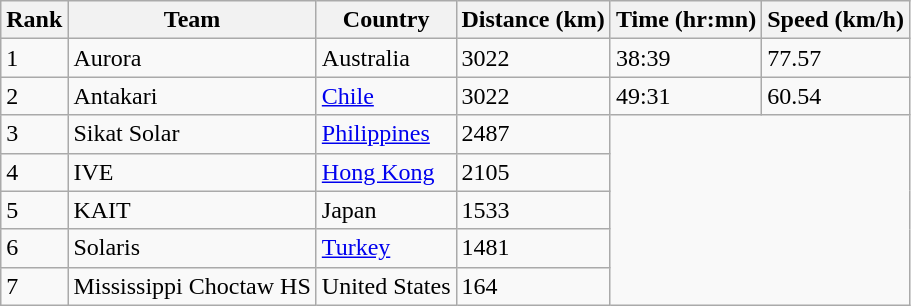<table class="wikitable">
<tr>
<th>Rank</th>
<th>Team</th>
<th>Country</th>
<th>Distance (km)</th>
<th>Time (hr:mn)</th>
<th>Speed (km/h)</th>
</tr>
<tr>
<td>1</td>
<td>Aurora</td>
<td>Australia</td>
<td>3022</td>
<td>38:39</td>
<td>77.57</td>
</tr>
<tr>
<td>2</td>
<td>Antakari</td>
<td><a href='#'>Chile</a></td>
<td>3022</td>
<td>49:31</td>
<td>60.54</td>
</tr>
<tr>
<td>3</td>
<td>Sikat Solar</td>
<td><a href='#'>Philippines</a></td>
<td>2487</td>
</tr>
<tr>
<td>4</td>
<td>IVE</td>
<td><a href='#'>Hong Kong</a></td>
<td>2105</td>
</tr>
<tr>
<td>5</td>
<td>KAIT</td>
<td>Japan</td>
<td>1533</td>
</tr>
<tr>
<td>6</td>
<td>Solaris</td>
<td><a href='#'>Turkey</a></td>
<td>1481</td>
</tr>
<tr>
<td>7</td>
<td>Mississippi Choctaw HS</td>
<td>United States</td>
<td>164</td>
</tr>
</table>
